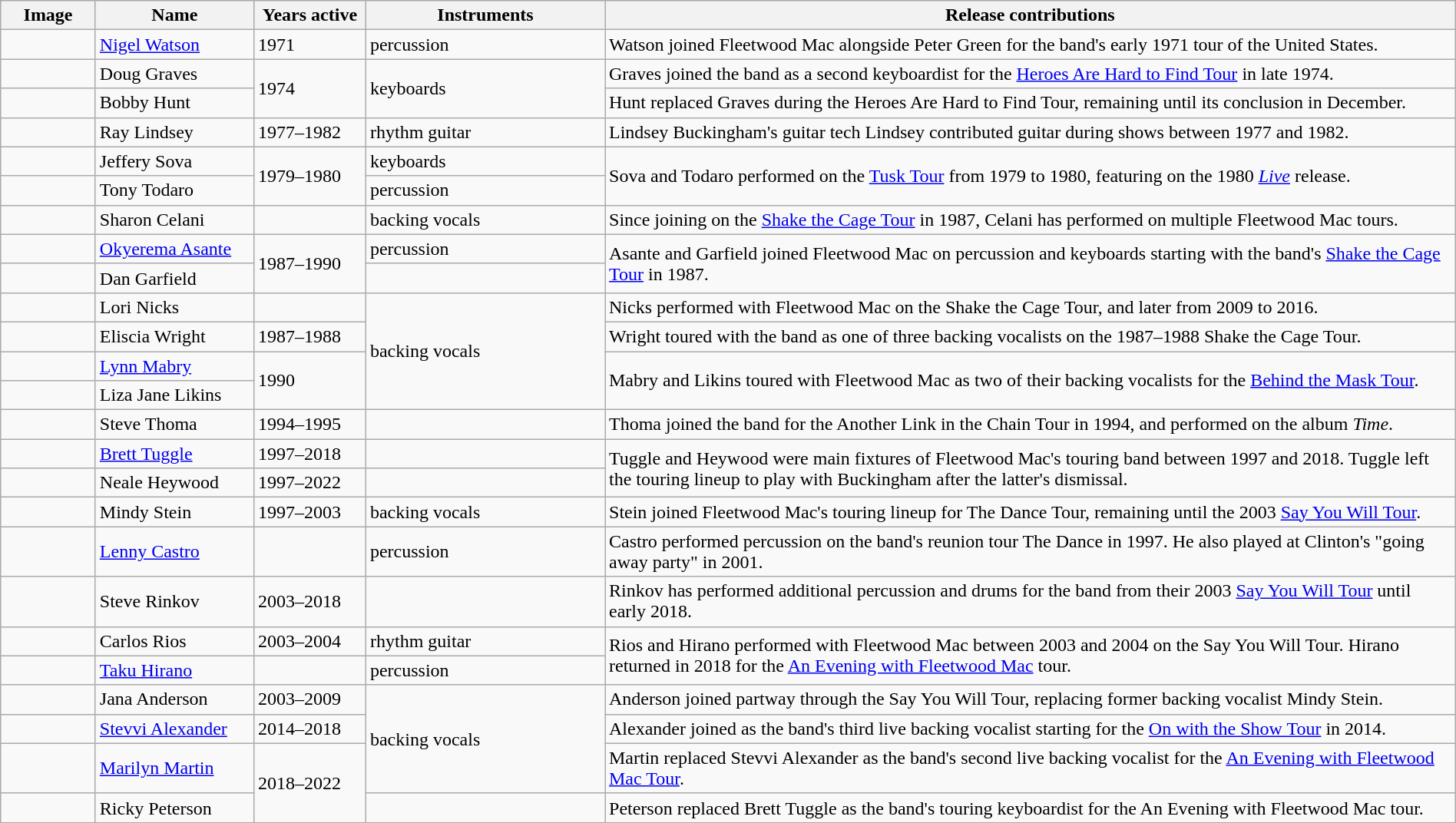<table class="wikitable" border="1" width=100%>
<tr>
<th width="75">Image</th>
<th width="130">Name</th>
<th width="90">Years active</th>
<th width="200">Instruments</th>
<th>Release contributions</th>
</tr>
<tr>
<td></td>
<td><a href='#'>Nigel Watson</a></td>
<td>1971 </td>
<td>percussion</td>
<td>Watson joined Fleetwood Mac alongside Peter Green for the band's early 1971 tour of the United States.</td>
</tr>
<tr>
<td></td>
<td>Doug Graves</td>
<td rowspan="2">1974</td>
<td rowspan="2">keyboards</td>
<td>Graves joined the band as a second keyboardist for the <a href='#'>Heroes Are Hard to Find Tour</a> in late 1974.</td>
</tr>
<tr>
<td></td>
<td>Bobby Hunt</td>
<td>Hunt replaced Graves during the Heroes Are Hard to Find Tour, remaining until its conclusion in December.</td>
</tr>
<tr>
<td></td>
<td>Ray Lindsey</td>
<td>1977–1982</td>
<td>rhythm guitar</td>
<td>Lindsey Buckingham's guitar tech Lindsey contributed guitar during shows between 1977 and 1982.</td>
</tr>
<tr>
<td></td>
<td>Jeffery Sova</td>
<td rowspan="2">1979–1980</td>
<td>keyboards</td>
<td rowspan="2">Sova and Todaro performed on the <a href='#'>Tusk Tour</a> from 1979 to 1980, featuring on the 1980 <em><a href='#'>Live</a></em> release.</td>
</tr>
<tr>
<td></td>
<td>Tony Todaro</td>
<td>percussion</td>
</tr>
<tr>
<td></td>
<td>Sharon Celani</td>
<td></td>
<td>backing vocals</td>
<td>Since joining on the <a href='#'>Shake the Cage Tour</a> in 1987, Celani has performed on multiple Fleetwood Mac tours.</td>
</tr>
<tr>
<td></td>
<td><a href='#'>Okyerema Asante</a></td>
<td rowspan="2">1987–1990</td>
<td>percussion</td>
<td rowspan="2">Asante and Garfield joined Fleetwood Mac on percussion and keyboards starting with the band's <a href='#'>Shake the Cage Tour</a> in 1987.</td>
</tr>
<tr>
<td></td>
<td>Dan Garfield</td>
<td></td>
</tr>
<tr>
<td></td>
<td>Lori Nicks</td>
<td></td>
<td rowspan="4">backing vocals</td>
<td>Nicks performed with Fleetwood Mac on the Shake the Cage Tour, and later from 2009 to 2016.</td>
</tr>
<tr>
<td></td>
<td>Eliscia Wright</td>
<td>1987–1988</td>
<td>Wright toured with the band as one of three backing vocalists on the 1987–1988 Shake the Cage Tour.</td>
</tr>
<tr>
<td></td>
<td><a href='#'>Lynn Mabry</a></td>
<td rowspan="2">1990</td>
<td rowspan="2">Mabry and Likins toured with Fleetwood Mac as two of their backing vocalists for the <a href='#'>Behind the Mask Tour</a>.</td>
</tr>
<tr>
<td></td>
<td>Liza Jane Likins</td>
</tr>
<tr>
<td></td>
<td>Steve Thoma</td>
<td>1994–1995</td>
<td></td>
<td>Thoma joined the band for the Another Link in the Chain Tour in 1994, and performed on the album <em>Time</em>.</td>
</tr>
<tr>
<td></td>
<td><a href='#'>Brett Tuggle</a></td>
<td>1997–2018 </td>
<td></td>
<td rowspan="2">Tuggle and Heywood were main fixtures of Fleetwood Mac's touring band between 1997 and 2018. Tuggle left the touring lineup to play with Buckingham after the latter's dismissal.</td>
</tr>
<tr>
<td></td>
<td>Neale Heywood</td>
<td>1997–2022</td>
<td></td>
</tr>
<tr>
<td></td>
<td>Mindy Stein</td>
<td>1997–2003</td>
<td>backing vocals</td>
<td>Stein joined Fleetwood Mac's touring lineup for The Dance Tour, remaining until the 2003 <a href='#'>Say You Will Tour</a>.</td>
</tr>
<tr>
<td></td>
<td><a href='#'>Lenny Castro</a></td>
<td></td>
<td>percussion</td>
<td>Castro performed percussion on the band's reunion tour The Dance in 1997. He also played at Clinton's "going away party" in 2001.</td>
</tr>
<tr>
<td></td>
<td>Steve Rinkov</td>
<td>2003–2018</td>
<td></td>
<td>Rinkov has performed additional percussion and drums for the band from their 2003 <a href='#'>Say You Will Tour</a> until early 2018.</td>
</tr>
<tr>
<td></td>
<td>Carlos Rios</td>
<td>2003–2004</td>
<td>rhythm guitar</td>
<td rowspan="2">Rios and Hirano performed with Fleetwood Mac between 2003 and 2004 on the Say You Will Tour. Hirano returned in 2018 for the <a href='#'>An Evening with Fleetwood Mac</a> tour.</td>
</tr>
<tr>
<td></td>
<td><a href='#'>Taku Hirano</a></td>
<td></td>
<td>percussion</td>
</tr>
<tr>
<td></td>
<td>Jana Anderson</td>
<td>2003–2009</td>
<td rowspan="3">backing vocals</td>
<td>Anderson joined partway through the Say You Will Tour, replacing former backing vocalist Mindy Stein.</td>
</tr>
<tr>
<td></td>
<td><a href='#'>Stevvi Alexander</a></td>
<td>2014–2018</td>
<td>Alexander joined as the band's third live backing vocalist starting for the <a href='#'>On with the Show Tour</a> in 2014.</td>
</tr>
<tr>
<td></td>
<td><a href='#'>Marilyn Martin</a></td>
<td rowspan="2">2018–2022</td>
<td>Martin replaced Stevvi Alexander as the band's second live backing vocalist for the <a href='#'>An Evening with Fleetwood Mac Tour</a>.</td>
</tr>
<tr>
<td></td>
<td>Ricky Peterson</td>
<td></td>
<td>Peterson replaced Brett Tuggle as the band's touring keyboardist for the An Evening with Fleetwood Mac tour.</td>
</tr>
</table>
